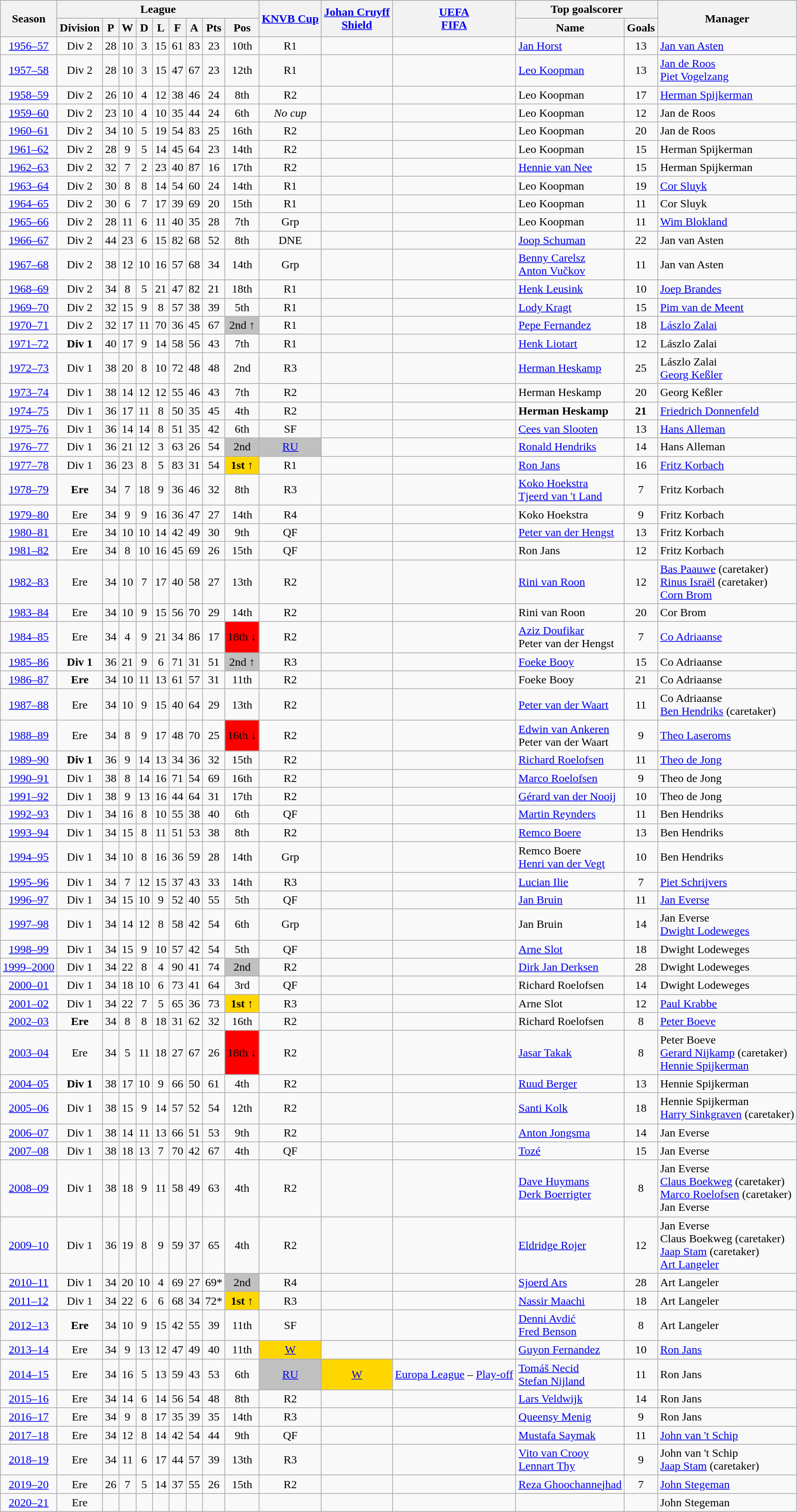<table class="wikitable" style="text-align: center">
<tr>
<th rowspan=2>Season</th>
<th colspan=9>League</th>
<th rowspan=2><a href='#'>KNVB Cup</a></th>
<th rowspan=2><a href='#'>Johan Cruyff</a><br><a href='#'>Shield</a></th>
<th rowspan=2><a href='#'>UEFA</a><br><a href='#'>FIFA</a></th>
<th colspan=2>Top goalscorer</th>
<th rowspan=2>Manager</th>
</tr>
<tr>
<th>Division</th>
<th>P</th>
<th>W</th>
<th>D</th>
<th>L</th>
<th>F</th>
<th>A</th>
<th>Pts</th>
<th>Pos</th>
<th>Name</th>
<th>Goals</th>
</tr>
<tr>
<td><a href='#'>1956–57</a></td>
<td>Div 2</td>
<td>28</td>
<td>10</td>
<td>3</td>
<td>15</td>
<td>61</td>
<td>83</td>
<td>23</td>
<td>10th</td>
<td>R1</td>
<td></td>
<td></td>
<td align=left> <a href='#'>Jan Horst</a></td>
<td>13</td>
<td align=left> <a href='#'>Jan van Asten</a></td>
</tr>
<tr>
<td><a href='#'>1957–58</a></td>
<td>Div 2</td>
<td>28</td>
<td>10</td>
<td>3</td>
<td>15</td>
<td>47</td>
<td>67</td>
<td>23</td>
<td>12th</td>
<td>R1</td>
<td></td>
<td></td>
<td align=left> <a href='#'>Leo Koopman</a></td>
<td>13</td>
<td align=left> <a href='#'>Jan de Roos</a><br>  <a href='#'>Piet Vogelzang</a></td>
</tr>
<tr>
<td><a href='#'>1958–59</a></td>
<td>Div 2</td>
<td>26</td>
<td>10</td>
<td>4</td>
<td>12</td>
<td>38</td>
<td>46</td>
<td>24</td>
<td>8th</td>
<td>R2</td>
<td></td>
<td></td>
<td align=left> Leo Koopman</td>
<td>17</td>
<td align=left> <a href='#'>Herman Spijkerman</a></td>
</tr>
<tr>
<td><a href='#'>1959–60</a></td>
<td>Div 2</td>
<td>23</td>
<td>10</td>
<td>4</td>
<td>10</td>
<td>35</td>
<td>44</td>
<td>24</td>
<td>6th</td>
<td><em>No cup</em></td>
<td></td>
<td></td>
<td align=left> Leo Koopman</td>
<td>12</td>
<td align=left> Jan de Roos</td>
</tr>
<tr>
<td><a href='#'>1960–61</a></td>
<td>Div 2</td>
<td>34</td>
<td>10</td>
<td>5</td>
<td>19</td>
<td>54</td>
<td>83</td>
<td>25</td>
<td>16th</td>
<td>R2</td>
<td></td>
<td></td>
<td align=left> Leo Koopman</td>
<td>20</td>
<td align=left> Jan de Roos</td>
</tr>
<tr>
<td><a href='#'>1961–62</a></td>
<td>Div 2</td>
<td>28</td>
<td>9</td>
<td>5</td>
<td>14</td>
<td>45</td>
<td>64</td>
<td>23</td>
<td>14th</td>
<td>R2</td>
<td></td>
<td></td>
<td align=left> Leo Koopman</td>
<td>15</td>
<td align=left> Herman Spijkerman</td>
</tr>
<tr>
<td><a href='#'>1962–63</a></td>
<td>Div 2</td>
<td>32</td>
<td>7</td>
<td>2</td>
<td>23</td>
<td>40</td>
<td>87</td>
<td>16</td>
<td>17th</td>
<td>R2</td>
<td></td>
<td></td>
<td align=left> <a href='#'>Hennie van Nee</a></td>
<td>15</td>
<td align=left> Herman Spijkerman</td>
</tr>
<tr>
<td><a href='#'>1963–64</a></td>
<td>Div 2</td>
<td>30</td>
<td>8</td>
<td>8</td>
<td>14</td>
<td>54</td>
<td>60</td>
<td>24</td>
<td>14th</td>
<td>R1</td>
<td></td>
<td></td>
<td align=left> Leo Koopman</td>
<td>19</td>
<td align=left> <a href='#'>Cor Sluyk</a></td>
</tr>
<tr>
<td><a href='#'>1964–65</a></td>
<td>Div 2</td>
<td>30</td>
<td>6</td>
<td>7</td>
<td>17</td>
<td>39</td>
<td>69</td>
<td>20</td>
<td>15th</td>
<td>R1</td>
<td></td>
<td></td>
<td align=left> Leo Koopman</td>
<td>11</td>
<td align=left> Cor Sluyk</td>
</tr>
<tr>
<td><a href='#'>1965–66</a></td>
<td>Div 2</td>
<td>28</td>
<td>11</td>
<td>6</td>
<td>11</td>
<td>40</td>
<td>35</td>
<td>28</td>
<td>7th</td>
<td>Grp</td>
<td></td>
<td></td>
<td align=left> Leo Koopman</td>
<td>11</td>
<td align=left> <a href='#'>Wim Blokland</a></td>
</tr>
<tr>
<td><a href='#'>1966–67</a></td>
<td>Div 2</td>
<td>44</td>
<td>23</td>
<td>6</td>
<td>15</td>
<td>82</td>
<td>68</td>
<td>52</td>
<td>8th</td>
<td>DNE</td>
<td></td>
<td></td>
<td align=left> <a href='#'>Joop Schuman</a></td>
<td>22</td>
<td align=left> Jan van Asten</td>
</tr>
<tr>
<td><a href='#'>1967–68</a></td>
<td>Div 2</td>
<td>38</td>
<td>12</td>
<td>10</td>
<td>16</td>
<td>57</td>
<td>68</td>
<td>34</td>
<td>14th</td>
<td>Grp</td>
<td></td>
<td></td>
<td align=left> <a href='#'>Benny Carelsz</a><br> <a href='#'>Anton Vučkov</a></td>
<td>11</td>
<td align=left> Jan van Asten</td>
</tr>
<tr>
<td><a href='#'>1968–69</a></td>
<td>Div 2</td>
<td>34</td>
<td>8</td>
<td>5</td>
<td>21</td>
<td>47</td>
<td>82</td>
<td>21</td>
<td>18th</td>
<td>R1</td>
<td></td>
<td></td>
<td align=left> <a href='#'>Henk Leusink</a></td>
<td>10</td>
<td align=left> <a href='#'>Joep Brandes</a></td>
</tr>
<tr>
<td><a href='#'>1969–70</a></td>
<td>Div 2</td>
<td>32</td>
<td>15</td>
<td>9</td>
<td>8</td>
<td>57</td>
<td>38</td>
<td>39</td>
<td>5th</td>
<td>R1</td>
<td></td>
<td></td>
<td align=left> <a href='#'>Lody Kragt</a></td>
<td>15</td>
<td align=left> <a href='#'>Pim van de Meent</a></td>
</tr>
<tr>
<td><a href='#'>1970–71</a></td>
<td>Div 2</td>
<td>32</td>
<td>17</td>
<td>11</td>
<td>70</td>
<td>36</td>
<td>45</td>
<td>67</td>
<td bgcolor=silver>2nd ↑</td>
<td>R1</td>
<td></td>
<td></td>
<td align=left> <a href='#'>Pepe Fernandez</a></td>
<td>18</td>
<td align=left> <a href='#'>Lászlo Zalai</a></td>
</tr>
<tr>
<td><a href='#'>1971–72</a></td>
<td><strong>Div 1</strong></td>
<td>40</td>
<td>17</td>
<td>9</td>
<td>14</td>
<td>58</td>
<td>56</td>
<td>43</td>
<td>7th</td>
<td>R1</td>
<td></td>
<td></td>
<td align=left> <a href='#'>Henk Liotart</a></td>
<td>12</td>
<td align=left> Lászlo Zalai</td>
</tr>
<tr>
<td><a href='#'>1972–73</a></td>
<td>Div 1</td>
<td>38</td>
<td>20</td>
<td>8</td>
<td>10</td>
<td>72</td>
<td>48</td>
<td>48</td>
<td>2nd</td>
<td>R3</td>
<td></td>
<td></td>
<td align=left> <a href='#'>Herman Heskamp</a></td>
<td>25</td>
<td align=left> Lászlo Zalai<br> <a href='#'>Georg Keßler</a></td>
</tr>
<tr>
<td><a href='#'>1973–74</a></td>
<td>Div 1</td>
<td>38</td>
<td>14</td>
<td>12</td>
<td>12</td>
<td>55</td>
<td>46</td>
<td>43</td>
<td>7th</td>
<td>R2</td>
<td></td>
<td></td>
<td align=left> Herman Heskamp</td>
<td>20</td>
<td align=left> Georg Keßler</td>
</tr>
<tr>
<td><a href='#'>1974–75</a></td>
<td>Div 1</td>
<td>36</td>
<td>17</td>
<td>11</td>
<td>8</td>
<td>50</td>
<td>35</td>
<td>45</td>
<td>4th</td>
<td>R2</td>
<td></td>
<td></td>
<td align=left> <strong>Herman Heskamp</strong></td>
<td><strong>21</strong></td>
<td align=left> <a href='#'>Friedrich Donnenfeld</a></td>
</tr>
<tr>
<td><a href='#'>1975–76</a></td>
<td>Div 1</td>
<td>36</td>
<td>14</td>
<td>14</td>
<td>8</td>
<td>51</td>
<td>35</td>
<td>42</td>
<td>6th</td>
<td>SF</td>
<td></td>
<td></td>
<td align=left> <a href='#'>Cees van Slooten</a></td>
<td>13</td>
<td align=left> <a href='#'>Hans Alleman</a></td>
</tr>
<tr>
<td><a href='#'>1976–77</a></td>
<td>Div 1</td>
<td>36</td>
<td>21</td>
<td>12</td>
<td>3</td>
<td>63</td>
<td>26</td>
<td>54</td>
<td bgcolor=silver>2nd</td>
<td bgcolor=silver><a href='#'>RU</a></td>
<td></td>
<td></td>
<td align=left> <a href='#'>Ronald Hendriks</a></td>
<td>14</td>
<td align=left> Hans Alleman</td>
</tr>
<tr>
<td><a href='#'>1977–78</a></td>
<td>Div 1</td>
<td>36</td>
<td>23</td>
<td>8</td>
<td>5</td>
<td>83</td>
<td>31</td>
<td>54</td>
<td bgcolor=gold><strong>1st</strong> ↑</td>
<td>R1</td>
<td></td>
<td></td>
<td align=left> <a href='#'>Ron Jans</a></td>
<td>16</td>
<td align=left> <a href='#'>Fritz Korbach</a></td>
</tr>
<tr>
<td><a href='#'>1978–79</a></td>
<td><strong>Ere</strong></td>
<td>34</td>
<td>7</td>
<td>18</td>
<td>9</td>
<td>36</td>
<td>46</td>
<td>32</td>
<td>8th</td>
<td>R3</td>
<td></td>
<td></td>
<td align=left> <a href='#'>Koko Hoekstra</a><br> <a href='#'>Tjeerd van 't Land</a></td>
<td>7</td>
<td align=left> Fritz Korbach</td>
</tr>
<tr>
<td><a href='#'>1979–80</a></td>
<td>Ere</td>
<td>34</td>
<td>9</td>
<td>9</td>
<td>16</td>
<td>36</td>
<td>47</td>
<td>27</td>
<td>14th</td>
<td>R4</td>
<td></td>
<td></td>
<td align=left> Koko Hoekstra</td>
<td>9</td>
<td align=left> Fritz Korbach</td>
</tr>
<tr>
<td><a href='#'>1980–81</a></td>
<td>Ere</td>
<td>34</td>
<td>10</td>
<td>10</td>
<td>14</td>
<td>42</td>
<td>49</td>
<td>30</td>
<td>9th</td>
<td>QF</td>
<td></td>
<td></td>
<td align=left> <a href='#'>Peter van der Hengst</a></td>
<td>13</td>
<td align=left> Fritz Korbach</td>
</tr>
<tr>
<td><a href='#'>1981–82</a></td>
<td>Ere</td>
<td>34</td>
<td>8</td>
<td>10</td>
<td>16</td>
<td>45</td>
<td>69</td>
<td>26</td>
<td>15th</td>
<td>QF</td>
<td></td>
<td></td>
<td align=left> Ron Jans</td>
<td>12</td>
<td align=left> Fritz Korbach</td>
</tr>
<tr>
<td><a href='#'>1982–83</a></td>
<td>Ere</td>
<td>34</td>
<td>10</td>
<td>7</td>
<td>17</td>
<td>40</td>
<td>58</td>
<td>27</td>
<td>13th</td>
<td>R2</td>
<td></td>
<td></td>
<td align=left> <a href='#'>Rini van Roon</a></td>
<td>12</td>
<td align=left> <a href='#'>Bas Paauwe</a> (caretaker)<br> <a href='#'>Rinus Israël</a> (caretaker)<br> <a href='#'>Corn Brom</a></td>
</tr>
<tr>
<td><a href='#'>1983–84</a></td>
<td>Ere</td>
<td>34</td>
<td>10</td>
<td>9</td>
<td>15</td>
<td>56</td>
<td>70</td>
<td>29</td>
<td>14th</td>
<td>R2</td>
<td></td>
<td></td>
<td align=left> Rini van Roon</td>
<td>20</td>
<td align=left> Cor Brom</td>
</tr>
<tr>
<td><a href='#'>1984–85</a></td>
<td>Ere</td>
<td>34</td>
<td>4</td>
<td>9</td>
<td>21</td>
<td>34</td>
<td>86</td>
<td>17</td>
<td bgcolor=red>18th ↓</td>
<td>R2</td>
<td></td>
<td></td>
<td align=left> <a href='#'>Aziz Doufikar</a><br> Peter van der Hengst</td>
<td>7</td>
<td align=left> <a href='#'>Co Adriaanse</a></td>
</tr>
<tr>
<td><a href='#'>1985–86</a></td>
<td><strong>Div 1</strong></td>
<td>36</td>
<td>21</td>
<td>9</td>
<td>6</td>
<td>71</td>
<td>31</td>
<td>51</td>
<td bgcolor=silver>2nd ↑</td>
<td>R3</td>
<td></td>
<td></td>
<td align=left> <a href='#'>Foeke Booy</a></td>
<td>15</td>
<td align=left> Co Adriaanse</td>
</tr>
<tr>
<td><a href='#'>1986–87</a></td>
<td><strong>Ere</strong></td>
<td>34</td>
<td>10</td>
<td>11</td>
<td>13</td>
<td>61</td>
<td>57</td>
<td>31</td>
<td>11th</td>
<td>R2</td>
<td></td>
<td></td>
<td align=left> Foeke Booy</td>
<td>21</td>
<td align=left> Co Adriaanse</td>
</tr>
<tr>
<td><a href='#'>1987–88</a></td>
<td>Ere</td>
<td>34</td>
<td>10</td>
<td>9</td>
<td>15</td>
<td>40</td>
<td>64</td>
<td>29</td>
<td>13th</td>
<td>R2</td>
<td></td>
<td></td>
<td align=left> <a href='#'>Peter van der Waart</a></td>
<td>11</td>
<td align=left> Co Adriaanse<br> <a href='#'>Ben Hendriks</a> (caretaker)</td>
</tr>
<tr>
<td><a href='#'>1988–89</a></td>
<td>Ere</td>
<td>34</td>
<td>8</td>
<td>9</td>
<td>17</td>
<td>48</td>
<td>70</td>
<td>25</td>
<td bgcolor=red>16th ↓</td>
<td>R2</td>
<td></td>
<td></td>
<td align=left> <a href='#'>Edwin van Ankeren</a><br> Peter van der Waart</td>
<td>9</td>
<td align=left> <a href='#'>Theo Laseroms</a></td>
</tr>
<tr>
<td><a href='#'>1989–90</a></td>
<td><strong>Div 1</strong></td>
<td>36</td>
<td>9</td>
<td>14</td>
<td>13</td>
<td>34</td>
<td>36</td>
<td>32</td>
<td>15th</td>
<td>R2</td>
<td></td>
<td></td>
<td align=left> <a href='#'>Richard Roelofsen</a></td>
<td>11</td>
<td align=left> <a href='#'>Theo de Jong</a></td>
</tr>
<tr>
<td><a href='#'>1990–91</a></td>
<td>Div 1</td>
<td>38</td>
<td>8</td>
<td>14</td>
<td>16</td>
<td>71</td>
<td>54</td>
<td>69</td>
<td>16th</td>
<td>R2</td>
<td></td>
<td></td>
<td align=left> <a href='#'>Marco Roelofsen</a></td>
<td>9</td>
<td align=left> Theo de Jong</td>
</tr>
<tr>
<td><a href='#'>1991–92</a></td>
<td>Div 1</td>
<td>38</td>
<td>9</td>
<td>13</td>
<td>16</td>
<td>44</td>
<td>64</td>
<td>31</td>
<td>17th</td>
<td>R2</td>
<td></td>
<td></td>
<td align=left> <a href='#'>Gérard van der Nooij</a></td>
<td>10</td>
<td align=left> Theo de Jong</td>
</tr>
<tr>
<td><a href='#'>1992–93</a></td>
<td>Div 1</td>
<td>34</td>
<td>16</td>
<td>8</td>
<td>10</td>
<td>55</td>
<td>38</td>
<td>40</td>
<td>6th</td>
<td>QF</td>
<td></td>
<td></td>
<td align=left> <a href='#'>Martin Reynders</a></td>
<td>11</td>
<td align=left> Ben Hendriks</td>
</tr>
<tr>
<td><a href='#'>1993–94</a></td>
<td>Div 1</td>
<td>34</td>
<td>15</td>
<td>8</td>
<td>11</td>
<td>51</td>
<td>53</td>
<td>38</td>
<td>8th</td>
<td>R2</td>
<td></td>
<td></td>
<td align=left> <a href='#'>Remco Boere</a></td>
<td>13</td>
<td align=left> Ben Hendriks</td>
</tr>
<tr>
<td><a href='#'>1994–95</a></td>
<td>Div 1</td>
<td>34</td>
<td>10</td>
<td>8</td>
<td>16</td>
<td>36</td>
<td>59</td>
<td>28</td>
<td>14th</td>
<td>Grp</td>
<td></td>
<td></td>
<td align=left> Remco Boere<br> <a href='#'>Henri van der Vegt</a></td>
<td>10</td>
<td align=left> Ben Hendriks</td>
</tr>
<tr>
<td><a href='#'>1995–96</a></td>
<td>Div 1</td>
<td>34</td>
<td>7</td>
<td>12</td>
<td>15</td>
<td>37</td>
<td>43</td>
<td>33</td>
<td>14th</td>
<td>R3</td>
<td></td>
<td></td>
<td align=left> <a href='#'>Lucian Ilie</a></td>
<td>7</td>
<td align=left> <a href='#'>Piet Schrijvers</a></td>
</tr>
<tr>
<td><a href='#'>1996–97</a></td>
<td>Div 1</td>
<td>34</td>
<td>15</td>
<td>10</td>
<td>9</td>
<td>52</td>
<td>40</td>
<td>55</td>
<td>5th</td>
<td>QF</td>
<td></td>
<td></td>
<td align=left> <a href='#'>Jan Bruin</a></td>
<td>11</td>
<td align=left> <a href='#'>Jan Everse</a></td>
</tr>
<tr>
<td><a href='#'>1997–98</a></td>
<td>Div 1</td>
<td>34</td>
<td>14</td>
<td>12</td>
<td>8</td>
<td>58</td>
<td>42</td>
<td>54</td>
<td>6th</td>
<td>Grp</td>
<td></td>
<td></td>
<td align=left> Jan Bruin</td>
<td>14</td>
<td align=left> Jan Everse<br> <a href='#'>Dwight Lodeweges</a></td>
</tr>
<tr>
<td><a href='#'>1998–99</a></td>
<td>Div 1</td>
<td>34</td>
<td>15</td>
<td>9</td>
<td>10</td>
<td>57</td>
<td>42</td>
<td>54</td>
<td>5th</td>
<td>QF</td>
<td></td>
<td></td>
<td align=left> <a href='#'>Arne Slot</a></td>
<td>18</td>
<td align=left> Dwight Lodeweges</td>
</tr>
<tr>
<td><a href='#'>1999–2000</a></td>
<td>Div 1</td>
<td>34</td>
<td>22</td>
<td>8</td>
<td>4</td>
<td>90</td>
<td>41</td>
<td>74</td>
<td bgcolor=silver>2nd</td>
<td>R2</td>
<td></td>
<td></td>
<td align=left> <a href='#'>Dirk Jan Derksen</a></td>
<td>28</td>
<td align=left> Dwight Lodeweges</td>
</tr>
<tr>
<td><a href='#'>2000–01</a></td>
<td>Div 1</td>
<td>34</td>
<td>18</td>
<td>10</td>
<td>6</td>
<td>73</td>
<td>41</td>
<td>64</td>
<td>3rd</td>
<td>QF</td>
<td></td>
<td></td>
<td align=left> Richard Roelofsen</td>
<td>14</td>
<td align=left> Dwight Lodeweges</td>
</tr>
<tr>
<td><a href='#'>2001–02</a></td>
<td>Div 1</td>
<td>34</td>
<td>22</td>
<td>7</td>
<td>5</td>
<td>65</td>
<td>36</td>
<td>73</td>
<td bgcolor=gold><strong>1st</strong> ↑</td>
<td>R3</td>
<td></td>
<td></td>
<td align=left> Arne Slot</td>
<td>12</td>
<td align=left> <a href='#'>Paul Krabbe</a></td>
</tr>
<tr>
<td><a href='#'>2002–03</a></td>
<td><strong>Ere</strong></td>
<td>34</td>
<td>8</td>
<td>8</td>
<td>18</td>
<td>31</td>
<td>62</td>
<td>32</td>
<td>16th</td>
<td>R2</td>
<td></td>
<td></td>
<td align=left> Richard Roelofsen</td>
<td>8</td>
<td align=left> <a href='#'>Peter Boeve</a></td>
</tr>
<tr>
<td><a href='#'>2003–04</a></td>
<td>Ere</td>
<td>34</td>
<td>5</td>
<td>11</td>
<td>18</td>
<td>27</td>
<td>67</td>
<td>26</td>
<td bgcolor=red>18th ↓</td>
<td>R2</td>
<td></td>
<td></td>
<td align=left> <a href='#'>Jasar Takak</a></td>
<td>8</td>
<td align=left> Peter Boeve<br> <a href='#'>Gerard Nijkamp</a> (caretaker)<br> <a href='#'>Hennie Spijkerman</a></td>
</tr>
<tr>
<td><a href='#'>2004–05</a></td>
<td><strong>Div 1</strong></td>
<td>38</td>
<td>17</td>
<td>10</td>
<td>9</td>
<td>66</td>
<td>50</td>
<td>61</td>
<td>4th</td>
<td>R2</td>
<td></td>
<td></td>
<td align=left> <a href='#'>Ruud Berger</a></td>
<td>13</td>
<td align=left> Hennie Spijkerman</td>
</tr>
<tr>
<td><a href='#'>2005–06</a></td>
<td>Div 1</td>
<td>38</td>
<td>15</td>
<td>9</td>
<td>14</td>
<td>57</td>
<td>52</td>
<td>54</td>
<td>12th</td>
<td>R2</td>
<td></td>
<td></td>
<td align=left> <a href='#'>Santi Kolk</a></td>
<td>18</td>
<td align=left> Hennie Spijkerman<br> <a href='#'>Harry Sinkgraven</a> (caretaker)</td>
</tr>
<tr>
<td><a href='#'>2006–07</a></td>
<td>Div 1</td>
<td>38</td>
<td>14</td>
<td>11</td>
<td>13</td>
<td>66</td>
<td>51</td>
<td>53</td>
<td>9th</td>
<td>R2</td>
<td></td>
<td></td>
<td align=left> <a href='#'>Anton Jongsma</a></td>
<td>14</td>
<td align=left> Jan Everse</td>
</tr>
<tr>
<td><a href='#'>2007–08</a></td>
<td>Div 1</td>
<td>38</td>
<td>18</td>
<td>13</td>
<td>7</td>
<td>70</td>
<td>42</td>
<td>67</td>
<td>4th</td>
<td>QF</td>
<td></td>
<td></td>
<td align=left> <a href='#'>Tozé</a></td>
<td>15</td>
<td align=left> Jan Everse</td>
</tr>
<tr>
<td><a href='#'>2008–09</a></td>
<td>Div 1</td>
<td>38</td>
<td>18</td>
<td>9</td>
<td>11</td>
<td>58</td>
<td>49</td>
<td>63</td>
<td>4th</td>
<td>R2</td>
<td></td>
<td></td>
<td align=left> <a href='#'>Dave Huymans</a><br> <a href='#'>Derk Boerrigter</a></td>
<td>8</td>
<td align=left> Jan Everse<br> <a href='#'>Claus Boekweg</a> (caretaker)<br> <a href='#'>Marco Roelofsen</a> (caretaker)<br> Jan Everse</td>
</tr>
<tr>
<td><a href='#'>2009–10</a></td>
<td>Div 1</td>
<td>36</td>
<td>19</td>
<td>8</td>
<td>9</td>
<td>59</td>
<td>37</td>
<td>65</td>
<td>4th</td>
<td>R2</td>
<td></td>
<td></td>
<td align=left> <a href='#'>Eldridge Rojer</a></td>
<td>12</td>
<td align=left> Jan Everse<br> Claus Boekweg (caretaker)<br> <a href='#'>Jaap Stam</a> (caretaker)<br> <a href='#'>Art Langeler</a></td>
</tr>
<tr>
<td><a href='#'>2010–11</a></td>
<td>Div 1</td>
<td>34</td>
<td>20</td>
<td>10</td>
<td>4</td>
<td>69</td>
<td>27</td>
<td>69*</td>
<td bgcolor=silver>2nd</td>
<td>R4</td>
<td></td>
<td></td>
<td align=left> <a href='#'>Sjoerd Ars</a></td>
<td>28</td>
<td align=left> Art Langeler</td>
</tr>
<tr>
<td><a href='#'>2011–12</a></td>
<td>Div 1</td>
<td>34</td>
<td>22</td>
<td>6</td>
<td>6</td>
<td>68</td>
<td>34</td>
<td>72*</td>
<td bgcolor=Gold><strong>1st</strong> ↑</td>
<td>R3</td>
<td></td>
<td></td>
<td align=left> <a href='#'>Nassir Maachi</a></td>
<td>18</td>
<td align=left> Art Langeler</td>
</tr>
<tr>
<td><a href='#'>2012–13</a></td>
<td><strong>Ere</strong></td>
<td>34</td>
<td>10</td>
<td>9</td>
<td>15</td>
<td>42</td>
<td>55</td>
<td>39</td>
<td>11th</td>
<td>SF</td>
<td></td>
<td></td>
<td align=left> <a href='#'>Denni Avdić</a><br> <a href='#'>Fred Benson</a></td>
<td>8</td>
<td align=left> Art Langeler</td>
</tr>
<tr>
<td><a href='#'>2013–14</a></td>
<td>Ere</td>
<td>34</td>
<td>9</td>
<td>13</td>
<td>12</td>
<td>47</td>
<td>49</td>
<td>40</td>
<td>11th</td>
<td bgcolor=Gold><a href='#'>W</a></td>
<td></td>
<td></td>
<td align=left> <a href='#'>Guyon Fernandez</a></td>
<td>10</td>
<td align=left> <a href='#'>Ron Jans</a></td>
</tr>
<tr>
<td><a href='#'>2014–15</a></td>
<td>Ere</td>
<td>34</td>
<td>16</td>
<td>5</td>
<td>13</td>
<td>59</td>
<td>43</td>
<td>53</td>
<td>6th</td>
<td bgcolor=Silver><a href='#'>RU</a></td>
<td bgcolor=Gold><a href='#'>W</a></td>
<td><a href='#'>Europa League</a> – <a href='#'>Play-off</a></td>
<td align=left> <a href='#'>Tomáš Necid</a><br> <a href='#'>Stefan Nijland</a></td>
<td>11</td>
<td align=left> Ron Jans</td>
</tr>
<tr>
<td><a href='#'>2015–16</a></td>
<td>Ere</td>
<td>34</td>
<td>14</td>
<td>6</td>
<td>14</td>
<td>56</td>
<td>54</td>
<td>48</td>
<td>8th</td>
<td>R2</td>
<td></td>
<td></td>
<td align=left> <a href='#'>Lars Veldwijk</a></td>
<td>14</td>
<td align=left> Ron Jans</td>
</tr>
<tr>
<td><a href='#'>2016–17</a></td>
<td>Ere</td>
<td>34</td>
<td>9</td>
<td>8</td>
<td>17</td>
<td>35</td>
<td>39</td>
<td>35</td>
<td>14th</td>
<td>R3</td>
<td></td>
<td></td>
<td align=left> <a href='#'>Queensy Menig</a></td>
<td>9</td>
<td align=left> Ron Jans</td>
</tr>
<tr>
<td><a href='#'>2017–18</a></td>
<td>Ere</td>
<td>34</td>
<td>12</td>
<td>8</td>
<td>14</td>
<td>42</td>
<td>54</td>
<td>44</td>
<td>9th</td>
<td>QF</td>
<td></td>
<td></td>
<td align=left> <a href='#'>Mustafa Saymak</a></td>
<td>11</td>
<td align=left> <a href='#'>John van 't Schip</a></td>
</tr>
<tr>
<td><a href='#'>2018–19</a></td>
<td>Ere</td>
<td>34</td>
<td>11</td>
<td>6</td>
<td>17</td>
<td>44</td>
<td>57</td>
<td>39</td>
<td>13th</td>
<td>R3</td>
<td></td>
<td></td>
<td align=left> <a href='#'>Vito van Crooy</a><br> <a href='#'>Lennart Thy</a></td>
<td>9</td>
<td align=left> John van 't Schip<br> <a href='#'>Jaap Stam</a> (caretaker)</td>
</tr>
<tr>
<td><a href='#'>2019–20</a></td>
<td>Ere</td>
<td>26</td>
<td>7</td>
<td>5</td>
<td>14</td>
<td>37</td>
<td>55</td>
<td>26</td>
<td>15th</td>
<td>R2</td>
<td></td>
<td></td>
<td align=left> <a href='#'>Reza Ghoochannejhad</a></td>
<td>7</td>
<td align=left> <a href='#'>John Stegeman</a></td>
</tr>
<tr>
<td><a href='#'>2020–21</a></td>
<td>Ere</td>
<td></td>
<td></td>
<td></td>
<td></td>
<td></td>
<td></td>
<td></td>
<td></td>
<td></td>
<td></td>
<td></td>
<td align=left></td>
<td></td>
<td align=left> John Stegeman</td>
</tr>
</table>
